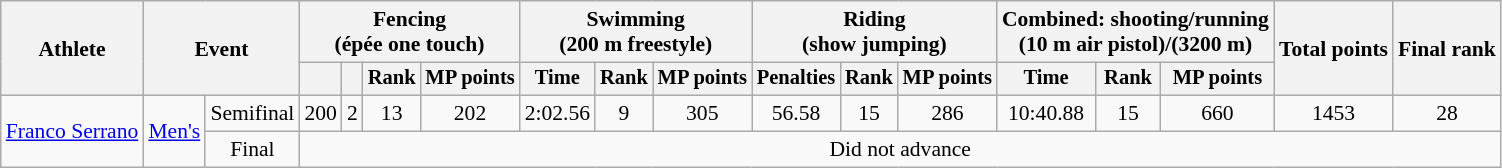<table class="wikitable" style="font-size:90%">
<tr>
<th rowspan="2">Athlete</th>
<th colspan="2" rowspan="2">Event</th>
<th colspan=4>Fencing<br><span>(épée one touch)</span></th>
<th colspan=3>Swimming<br><span>(200 m freestyle)</span></th>
<th colspan=3>Riding<br><span>(show jumping)</span></th>
<th colspan=3 nowrap>Combined: shooting/running<br><span>(10 m air pistol)/(3200 m)</span></th>
<th rowspan=2 nowrap>Total points</th>
<th rowspan=2 nowrap>Final rank</th>
</tr>
<tr style="font-size:95%">
<th></th>
<th></th>
<th>Rank</th>
<th nowrap>MP points</th>
<th>Time</th>
<th>Rank</th>
<th nowrap>MP points</th>
<th>Penalties</th>
<th>Rank</th>
<th nowrap>MP points</th>
<th>Time</th>
<th>Rank</th>
<th nowrap>MP points</th>
</tr>
<tr align=center>
<td align=left rowspan="2"><a href='#'>Franco Serrano</a></td>
<td align=left rowspan="2"><a href='#'>Men's</a></td>
<td>Semifinal</td>
<td>200</td>
<td>2</td>
<td>13</td>
<td>202</td>
<td>2:02.56</td>
<td>9</td>
<td>305</td>
<td>56.58</td>
<td>15</td>
<td>286</td>
<td>10:40.88</td>
<td>15</td>
<td>660</td>
<td>1453</td>
<td>28</td>
</tr>
<tr align="center">
<td>Final</td>
<td colspan="15">Did not advance</td>
</tr>
</table>
